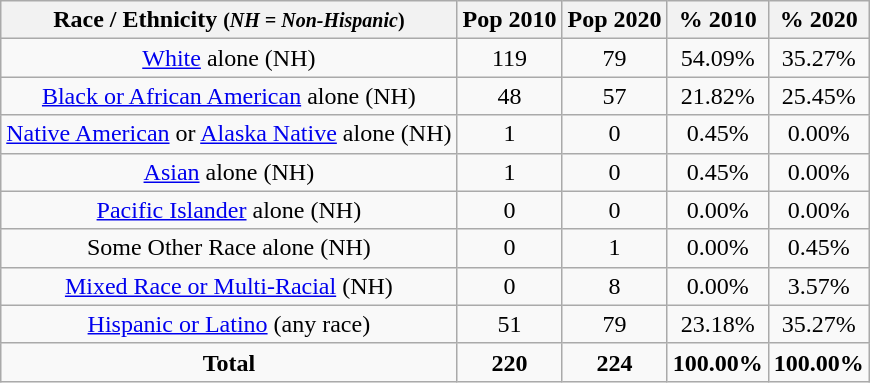<table class="wikitable" style="text-align:center;">
<tr>
<th>Race / Ethnicity <small>(<em>NH = Non-Hispanic</em>)</small></th>
<th>Pop 2010</th>
<th>Pop 2020</th>
<th>% 2010</th>
<th>% 2020</th>
</tr>
<tr>
<td><a href='#'>White</a> alone (NH)</td>
<td>119</td>
<td>79</td>
<td>54.09%</td>
<td>35.27%</td>
</tr>
<tr>
<td><a href='#'>Black or African American</a> alone (NH)</td>
<td>48</td>
<td>57</td>
<td>21.82%</td>
<td>25.45%</td>
</tr>
<tr>
<td><a href='#'>Native American</a> or <a href='#'>Alaska Native</a> alone (NH)</td>
<td>1</td>
<td>0</td>
<td>0.45%</td>
<td>0.00%</td>
</tr>
<tr>
<td><a href='#'>Asian</a> alone (NH)</td>
<td>1</td>
<td>0</td>
<td>0.45%</td>
<td>0.00%</td>
</tr>
<tr>
<td><a href='#'>Pacific Islander</a> alone (NH)</td>
<td>0</td>
<td>0</td>
<td>0.00%</td>
<td>0.00%</td>
</tr>
<tr>
<td>Some Other Race alone (NH)</td>
<td>0</td>
<td>1</td>
<td>0.00%</td>
<td>0.45%</td>
</tr>
<tr>
<td><a href='#'>Mixed Race or Multi-Racial</a> (NH)</td>
<td>0</td>
<td>8</td>
<td>0.00%</td>
<td>3.57%</td>
</tr>
<tr>
<td><a href='#'>Hispanic or Latino</a> (any race)</td>
<td>51</td>
<td>79</td>
<td>23.18%</td>
<td>35.27%</td>
</tr>
<tr>
<td><strong>Total</strong></td>
<td><strong>220</strong></td>
<td><strong>224</strong></td>
<td><strong>100.00%</strong></td>
<td><strong>100.00%</strong></td>
</tr>
</table>
